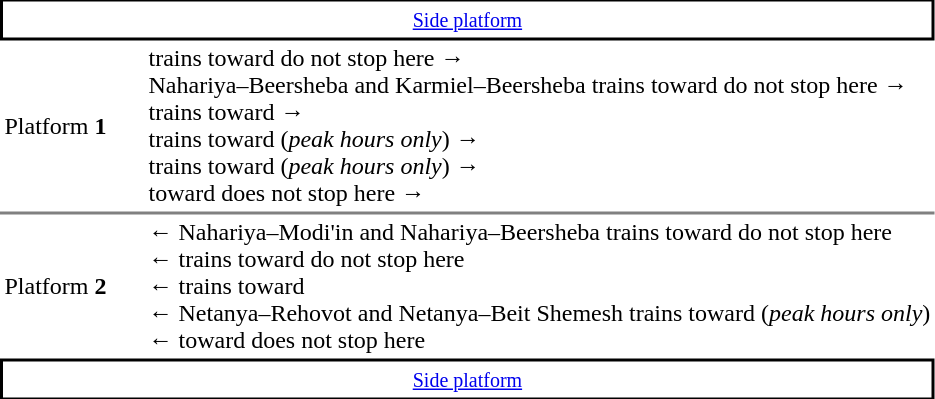<table table border=0 cellspacing=0 cellpadding=3>
<tr>
<td style="border-top:solid 1-x black;border-top:solid 1px black;border-right:solid 2px black;border-left:solid 2px black;border-bottom:solid 2px black;text-align:center;" colspan=2><small><a href='#'>Side platform</a></small></td>
</tr>
<tr>
<td style="border-bottom:solid 1px gray;" width=90>Platform <strong>1</strong></td>
<td style="border-bottom:solid 1px gray;">  trains toward  do not stop here →<br>   Nahariya–Beersheba and Karmiel–Beersheba trains toward  do not stop here →<br>  trains toward   →<br>  trains toward   (<em>peak hours only</em>) →<br>  trains toward   (<em>peak hours only</em>) →<br>  toward  does not stop here →</td>
</tr>
<tr>
<td style="border-top:solid 1px gray;">Platform <strong>2</strong></td>
<td style="border-top:solid 1px gray;">←   Nahariya–Modi'in and Nahariya–Beersheba trains toward  do not stop here<br>←  trains toward  do not stop here<br>←  trains toward  <br>←   Netanya–Rehovot and Netanya–Beit Shemesh trains toward   (<em>peak hours only</em>)<br>←  toward  does not stop here</td>
</tr>
<tr>
<td style="border-top:solid 2px black;border-right:solid 2px black;border-left:solid 2px black;border-bottom:solid 1px black;text-align:center;" colspan=2><small><a href='#'>Side platform</a></small></td>
</tr>
</table>
